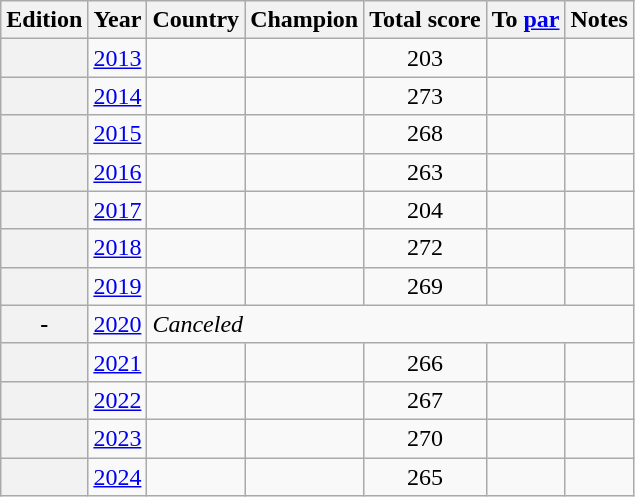<table class="sortable wikitable" style="text-align:left;">
<tr>
<th scope="col">Edition</th>
<th scope="col">Year</th>
<th scope="col">Country</th>
<th scope="col">Champion</th>
<th scope="col">Total score</th>
<th scope="col">To <a href='#'>par</a></th>
<th scope="col" class="unsortable">Notes</th>
</tr>
<tr>
<th scope="row"></th>
<td align=center><a href='#'>2013</a></td>
<td></td>
<td></td>
<td align=center>203</td>
<td align=center></td>
<td align=center></td>
</tr>
<tr>
<th scope="row"></th>
<td align=center><a href='#'>2014</a></td>
<td></td>
<td></td>
<td align=center>273</td>
<td align=center></td>
<td align=center></td>
</tr>
<tr>
<th scope="row"></th>
<td align=center><a href='#'>2015</a></td>
<td></td>
<td></td>
<td align=center>268</td>
<td align=center></td>
<td align=center></td>
</tr>
<tr>
<th scope="row"></th>
<td align=center><a href='#'>2016</a></td>
<td></td>
<td></td>
<td align=center>263</td>
<td align=center></td>
<td align=center></td>
</tr>
<tr>
<th scope="row"></th>
<td align=center><a href='#'>2017</a></td>
<td></td>
<td></td>
<td align=center>204</td>
<td align=center></td>
<td align=center></td>
</tr>
<tr>
<th scope="row"></th>
<td align=center><a href='#'>2018</a></td>
<td></td>
<td></td>
<td align=center>272</td>
<td align=center></td>
<td align=center></td>
</tr>
<tr>
<th scope="row"></th>
<td align=center><a href='#'>2019</a></td>
<td></td>
<td></td>
<td align=center>269</td>
<td align=center></td>
<td align=center></td>
</tr>
<tr>
<th scope="row">- </th>
<td align=center><a href='#'>2020</a></td>
<td colspan=5><em>Canceled</em></td>
</tr>
<tr>
<th scope="row"></th>
<td align=center><a href='#'>2021</a></td>
<td></td>
<td></td>
<td align=center>266</td>
<td align=center></td>
<td align=center></td>
</tr>
<tr>
<th scope="row"></th>
<td align=center><a href='#'>2022</a></td>
<td></td>
<td></td>
<td align=center>267</td>
<td align=center></td>
<td align=center></td>
</tr>
<tr>
<th scope="row"></th>
<td align=center><a href='#'>2023</a></td>
<td></td>
<td></td>
<td align=center>270</td>
<td align=center></td>
<td align=center></td>
</tr>
<tr>
<th scope="row"></th>
<td align=center><a href='#'>2024</a></td>
<td></td>
<td></td>
<td align=center>265</td>
<td align=center></td>
<td align=center></td>
</tr>
</table>
